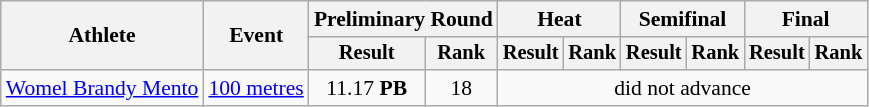<table class="wikitable" style="font-size:90%">
<tr>
<th rowspan="2">Athlete</th>
<th rowspan="2">Event</th>
<th colspan="2">Preliminary Round</th>
<th colspan="2">Heat</th>
<th colspan="2">Semifinal</th>
<th colspan="2">Final</th>
</tr>
<tr style="font-size:95%">
<th>Result</th>
<th>Rank</th>
<th>Result</th>
<th>Rank</th>
<th>Result</th>
<th>Rank</th>
<th>Result</th>
<th>Rank</th>
</tr>
<tr style=text-align:center>
<td style=text-align:left><a href='#'>Womel Brandy Mento</a></td>
<td style=text-align:left><a href='#'>100 metres</a></td>
<td>11.17 <strong>PB</strong></td>
<td>18</td>
<td colspan=6>did not advance</td>
</tr>
</table>
